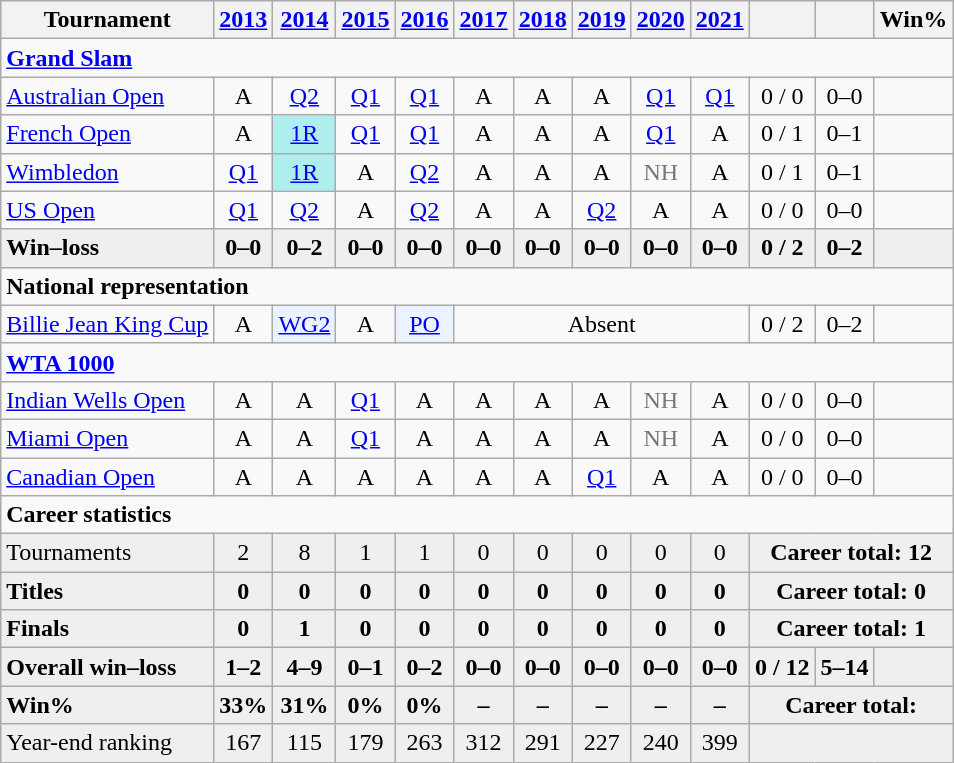<table class=wikitable style=text-align:center>
<tr>
<th>Tournament</th>
<th><a href='#'>2013</a></th>
<th><a href='#'>2014</a></th>
<th><a href='#'>2015</a></th>
<th><a href='#'>2016</a></th>
<th><a href='#'>2017</a></th>
<th><a href='#'>2018</a></th>
<th><a href='#'>2019</a></th>
<th><a href='#'>2020</a></th>
<th><a href='#'>2021</a></th>
<th></th>
<th></th>
<th>Win%</th>
</tr>
<tr>
<td colspan="13" align="left"><strong><a href='#'>Grand Slam</a></strong></td>
</tr>
<tr>
<td align=left><a href='#'>Australian Open</a></td>
<td>A</td>
<td><a href='#'>Q2</a></td>
<td><a href='#'>Q1</a></td>
<td><a href='#'>Q1</a></td>
<td>A</td>
<td>A</td>
<td>A</td>
<td><a href='#'>Q1</a></td>
<td><a href='#'>Q1</a></td>
<td>0 / 0</td>
<td>0–0</td>
<td></td>
</tr>
<tr>
<td align=left><a href='#'>French Open</a></td>
<td>A</td>
<td bgcolor=afeeee><a href='#'>1R</a></td>
<td><a href='#'>Q1</a></td>
<td><a href='#'>Q1</a></td>
<td>A</td>
<td>A</td>
<td>A</td>
<td><a href='#'>Q1</a></td>
<td>A</td>
<td>0 / 1</td>
<td>0–1</td>
<td></td>
</tr>
<tr>
<td align=left><a href='#'>Wimbledon</a></td>
<td><a href='#'>Q1</a></td>
<td bgcolor=afeeee><a href='#'>1R</a></td>
<td>A</td>
<td><a href='#'>Q2</a></td>
<td>A</td>
<td>A</td>
<td>A</td>
<td style=color:#767676>NH</td>
<td>A</td>
<td>0 / 1</td>
<td>0–1</td>
<td></td>
</tr>
<tr>
<td align=left><a href='#'>US Open</a></td>
<td><a href='#'>Q1</a></td>
<td><a href='#'>Q2</a></td>
<td>A</td>
<td><a href='#'>Q2</a></td>
<td>A</td>
<td>A</td>
<td><a href='#'>Q2</a></td>
<td>A</td>
<td>A</td>
<td>0 / 0</td>
<td>0–0</td>
<td></td>
</tr>
<tr style=font-weight:bold;background:#efefef>
<td style=text-align:left>Win–loss</td>
<td>0–0</td>
<td>0–2</td>
<td>0–0</td>
<td>0–0</td>
<td>0–0</td>
<td>0–0</td>
<td>0–0</td>
<td>0–0</td>
<td>0–0</td>
<td>0 / 2</td>
<td>0–2</td>
<td></td>
</tr>
<tr>
<td colspan="13" style="text-align:left"><strong>National representation</strong></td>
</tr>
<tr>
<td style=text-align:left><a href='#'>Billie Jean King Cup</a></td>
<td>A</td>
<td bgcolor=#ecf2ff><a href='#'>WG2</a></td>
<td>A</td>
<td bgcolor=#ecf2ff><a href='#'>PO</a></td>
<td colspan="5">Absent</td>
<td>0 / 2</td>
<td>0–2</td>
<td></td>
</tr>
<tr>
<td colspan="13" style="text-align:left"><strong><a href='#'>WTA 1000</a></strong></td>
</tr>
<tr>
<td align=left><a href='#'>Indian Wells Open</a></td>
<td>A</td>
<td>A</td>
<td><a href='#'>Q1</a></td>
<td>A</td>
<td>A</td>
<td>A</td>
<td>A</td>
<td style="color:#767676">NH</td>
<td>A</td>
<td>0 / 0</td>
<td>0–0</td>
<td></td>
</tr>
<tr>
<td align=left><a href='#'>Miami Open</a></td>
<td>A</td>
<td>A</td>
<td><a href='#'>Q1</a></td>
<td>A</td>
<td>A</td>
<td>A</td>
<td>A</td>
<td style=color:#767676>NH</td>
<td>A</td>
<td>0 / 0</td>
<td>0–0</td>
<td></td>
</tr>
<tr>
<td align=left><a href='#'>Canadian Open</a></td>
<td>A</td>
<td>A</td>
<td>A</td>
<td>A</td>
<td>A</td>
<td>A</td>
<td><a href='#'>Q1</a></td>
<td>A</td>
<td>A</td>
<td>0 / 0</td>
<td>0–0</td>
<td></td>
</tr>
<tr>
<td colspan="13" style="text-align:left"><strong>Career statistics</strong></td>
</tr>
<tr style=background:#efefef>
<td style=text-align:left>Tournaments</td>
<td>2</td>
<td>8</td>
<td>1</td>
<td>1</td>
<td>0</td>
<td>0</td>
<td>0</td>
<td>0</td>
<td>0</td>
<td colspan=3><strong>Career total: 12</strong></td>
</tr>
<tr style=font-weight:bold;background:#efefef>
<td style=text-align:left>Titles</td>
<td>0</td>
<td>0</td>
<td>0</td>
<td>0</td>
<td>0</td>
<td>0</td>
<td>0</td>
<td>0</td>
<td>0</td>
<td colspan=3>Career total: 0</td>
</tr>
<tr style=font-weight:bold;background:#efefef>
<td style=text-align:left>Finals</td>
<td>0</td>
<td>1</td>
<td>0</td>
<td>0</td>
<td>0</td>
<td>0</td>
<td>0</td>
<td>0</td>
<td>0</td>
<td colspan=3>Career total: 1</td>
</tr>
<tr style=font-weight:bold;background:#efefef>
<td style=text-align:left>Overall win–loss</td>
<td>1–2</td>
<td>4–9</td>
<td>0–1</td>
<td>0–2</td>
<td>0–0</td>
<td>0–0</td>
<td>0–0</td>
<td>0–0</td>
<td>0–0</td>
<td>0 / 12</td>
<td>5–14</td>
<td></td>
</tr>
<tr style=font-weight:bold;background:#efefef>
<td style=text-align:left>Win%</td>
<td>33%</td>
<td>31%</td>
<td>0%</td>
<td>0%</td>
<td>–</td>
<td>–</td>
<td>–</td>
<td>–</td>
<td>–</td>
<td colspan=3>Career total: </td>
</tr>
<tr style=background:#efefef>
<td align=left>Year-end ranking</td>
<td>167</td>
<td>115</td>
<td>179</td>
<td>263</td>
<td>312</td>
<td>291</td>
<td>227</td>
<td>240</td>
<td>399</td>
<td colspan=3></td>
</tr>
</table>
